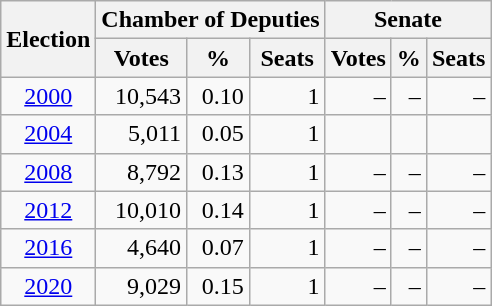<table class=wikitable style=text-align:right>
<tr>
<th rowspan=2>Election</th>
<th colspan=3>Chamber of Deputies</th>
<th colspan=3>Senate</th>
</tr>
<tr>
<th>Votes</th>
<th>%</th>
<th>Seats</th>
<th>Votes</th>
<th>%</th>
<th>Seats</th>
</tr>
<tr>
<td align=center><a href='#'>2000</a></td>
<td>10,543</td>
<td>0.10</td>
<td>1</td>
<td>–</td>
<td>–</td>
<td>–</td>
</tr>
<tr>
<td align=center><a href='#'>2004</a></td>
<td>5,011</td>
<td>0.05</td>
<td>1</td>
<td></td>
<td></td>
<td></td>
</tr>
<tr>
<td align=center><a href='#'>2008</a></td>
<td>8,792</td>
<td>0.13</td>
<td>1</td>
<td>–</td>
<td>–</td>
<td>–</td>
</tr>
<tr>
<td align=center><a href='#'>2012</a></td>
<td>10,010</td>
<td>0.14</td>
<td>1</td>
<td>–</td>
<td>–</td>
<td>–</td>
</tr>
<tr>
<td align=center><a href='#'>2016</a></td>
<td>4,640</td>
<td>0.07</td>
<td>1</td>
<td>–</td>
<td>–</td>
<td>–</td>
</tr>
<tr>
<td align=center><a href='#'>2020</a></td>
<td>9,029</td>
<td>0.15</td>
<td>1</td>
<td>–</td>
<td>–</td>
<td>–</td>
</tr>
</table>
